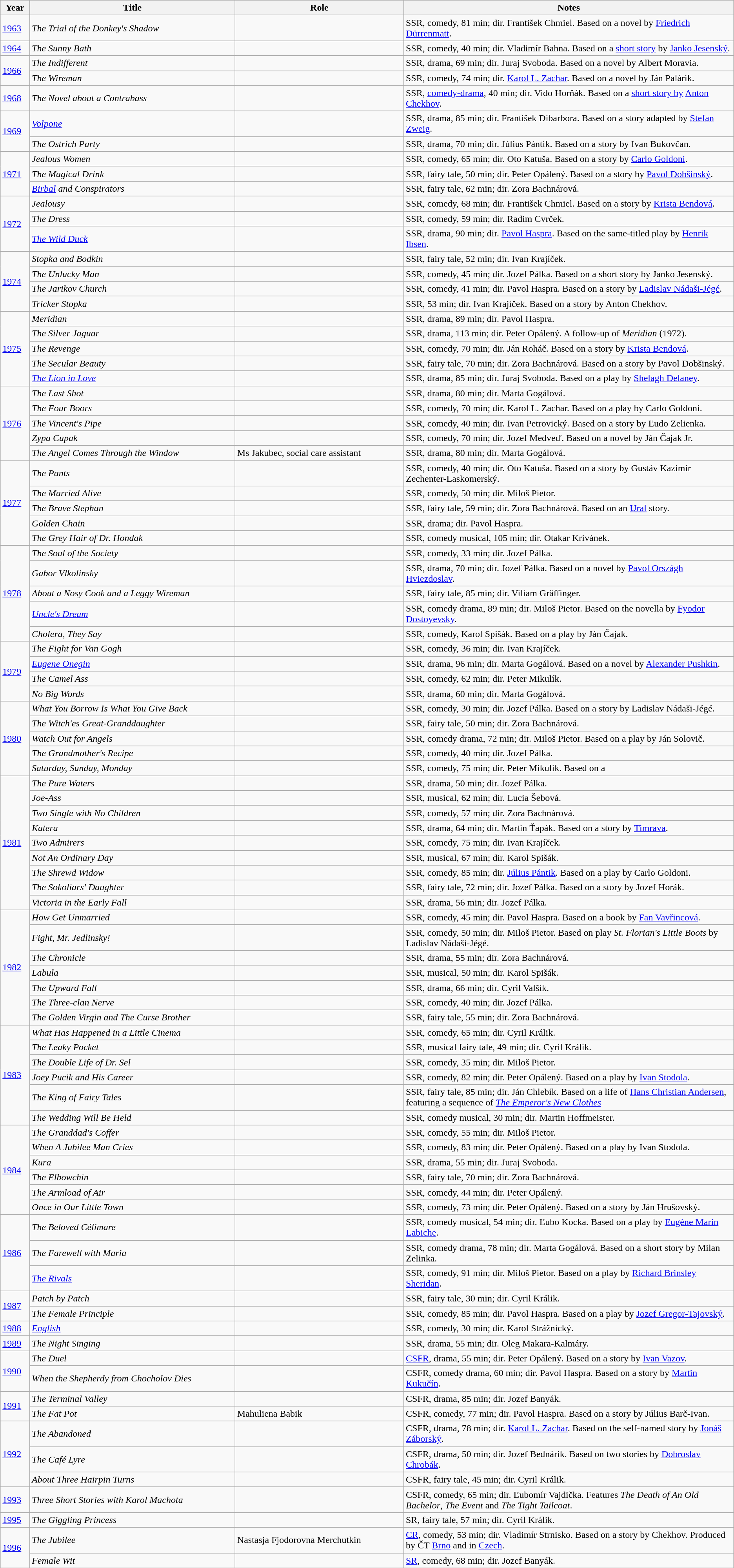<table class=wikitable>
<tr>
<th width=4%>Year</th>
<th width=28%>Title</th>
<th width=23%>Role</th>
<th width=45%>Notes</th>
</tr>
<tr>
<td><a href='#'>1963</a></td>
<td><em>The Trial of the Donkey's Shadow</em></td>
<td></td>
<td>SSR, comedy, 81 min; dir. František Chmiel. Based on a novel by <a href='#'>Friedrich Dürrenmatt</a>.</td>
</tr>
<tr>
<td><a href='#'>1964</a></td>
<td><em>The Sunny Bath</em></td>
<td></td>
<td>SSR, comedy, 40 min; dir. Vladimír Bahna. Based on a <a href='#'>short story</a> by <a href='#'>Janko Jesenský</a>.</td>
</tr>
<tr>
<td rowspan=2><a href='#'>1966</a></td>
<td><em>The Indifferent</em></td>
<td></td>
<td>SSR, drama, 69 min; dir. Juraj Svoboda. Based on a novel by Albert Moravia.</td>
</tr>
<tr>
<td><em>The Wireman</em></td>
<td></td>
<td>SSR, comedy, 74 min; dir. <a href='#'>Karol L. Zachar</a>. Based on a novel by Ján Palárik.</td>
</tr>
<tr>
<td><a href='#'>1968</a></td>
<td><em>The Novel about a Contrabass</em></td>
<td></td>
<td>SSR, <a href='#'>comedy-drama</a>, 40 min; dir. Vido Horňák. Based on a <a href='#'>short story by</a> <a href='#'>Anton Chekhov</a>.</td>
</tr>
<tr>
<td rowspan=2><a href='#'>1969</a></td>
<td><em><a href='#'>Volpone</a></em></td>
<td></td>
<td>SSR, drama, 85 min; dir. František Dibarbora. Based on a story adapted by <a href='#'>Stefan Zweig</a>.</td>
</tr>
<tr>
<td><em>The Ostrich Party</em></td>
<td></td>
<td>SSR, drama, 70 min; dir. Július Pántik. Based on a story by Ivan Bukovčan.</td>
</tr>
<tr>
<td rowspan=3><a href='#'>1971</a></td>
<td><em>Jealous Women</em></td>
<td></td>
<td>SSR, comedy, 65 min; dir. Oto Katuša. Based on a story by <a href='#'>Carlo Goldoni</a>.</td>
</tr>
<tr>
<td><em>The Magical Drink</em></td>
<td></td>
<td>SSR, fairy tale, 50 min; dir. Peter Opálený. Based on a story by <a href='#'>Pavol Dobšinský</a>.</td>
</tr>
<tr>
<td><em><a href='#'>Birbal</a> and Conspirators</em></td>
<td></td>
<td>SSR, fairy tale, 62 min; dir. Zora Bachnárová.</td>
</tr>
<tr>
<td rowspan=3><a href='#'>1972</a></td>
<td><em>Jealousy</em></td>
<td></td>
<td>SSR, comedy, 68 min; dir. František Chmiel. Based on a story by <a href='#'>Krista Bendová</a>.</td>
</tr>
<tr>
<td><em>The Dress</em></td>
<td></td>
<td>SSR, comedy, 59 min; dir. Radim Cvrček.</td>
</tr>
<tr>
<td><em><a href='#'>The Wild Duck</a></em></td>
<td></td>
<td>SSR, drama, 90 min; dir. <a href='#'>Pavol Haspra</a>. Based on the same-titled play by <a href='#'>Henrik Ibsen</a>.</td>
</tr>
<tr>
<td rowspan=4><a href='#'>1974</a></td>
<td><em>Stopka and Bodkin</em></td>
<td></td>
<td>SSR, fairy tale, 52 min; dir. Ivan Krajíček.</td>
</tr>
<tr>
<td><em>The Unlucky Man</em></td>
<td></td>
<td>SSR, comedy, 45 min; dir. Jozef Pálka. Based on a short story by Janko Jesenský.</td>
</tr>
<tr>
<td><em>The Jarikov Church</em></td>
<td></td>
<td>SSR, comedy, 41 min; dir. Pavol Haspra. Based on a story by <a href='#'>Ladislav Nádaši-Jégé</a>.</td>
</tr>
<tr>
<td><em>Tricker Stopka</em></td>
<td></td>
<td>SSR, 53 min; dir. Ivan Krajíček. Based on a story by Anton Chekhov.</td>
</tr>
<tr>
<td rowspan=5><a href='#'>1975</a></td>
<td><em>Meridian</em></td>
<td></td>
<td>SSR, drama, 89 min; dir. Pavol Haspra.</td>
</tr>
<tr>
<td><em>The Silver Jaguar</em></td>
<td></td>
<td>SSR, drama, 113 min; dir. Peter Opálený. A follow-up of <em>Meridian</em> (1972).</td>
</tr>
<tr>
<td><em>The Revenge</em></td>
<td></td>
<td>SSR, comedy, 70 min; dir. Ján Roháč. Based on a story by <a href='#'>Krista Bendová</a>.</td>
</tr>
<tr>
<td><em>The Secular Beauty</em></td>
<td></td>
<td>SSR, fairy tale, 70 min; dir. Zora Bachnárová. Based on a story by Pavol Dobšinský.</td>
</tr>
<tr>
<td><em><a href='#'>The Lion in Love</a></em></td>
<td></td>
<td>SSR, drama, 85 min; dir. Juraj Svoboda. Based on a play by <a href='#'>Shelagh Delaney</a>.</td>
</tr>
<tr>
<td rowspan=5><a href='#'>1976</a></td>
<td><em>The Last Shot</em></td>
<td></td>
<td>SSR, drama, 80 min; dir. Marta Gogálová.</td>
</tr>
<tr>
<td><em>The Four Boors</em></td>
<td></td>
<td>SSR, comedy, 70 min; dir. Karol L. Zachar. Based on a play by Carlo Goldoni.</td>
</tr>
<tr>
<td><em>The Vincent's Pipe</em></td>
<td></td>
<td>SSR, comedy, 40 min; dir. Ivan Petrovický. Based on a story by Ľudo Zelienka.</td>
</tr>
<tr>
<td><em>Zypa Cupak</em></td>
<td></td>
<td>SSR, comedy, 70 min; dir. Jozef Medveď. Based on a novel by Ján Čajak Jr.</td>
</tr>
<tr>
<td><em>The Angel Comes Through the Window</em></td>
<td>Ms Jakubec, social care assistant</td>
<td>SSR, drama, 80 min; dir. Marta Gogálová.</td>
</tr>
<tr>
<td rowspan=5><a href='#'>1977</a></td>
<td><em>The Pants</em></td>
<td></td>
<td>SSR, comedy, 40 min; dir. Oto Katuša. Based on a story by Gustáv Kazimír Zechenter-Laskomerský.</td>
</tr>
<tr>
<td><em>The Married Alive</em></td>
<td></td>
<td>SSR, comedy, 50 min; dir. Miloš Pietor.</td>
</tr>
<tr>
<td><em>The Brave Stephan</em></td>
<td></td>
<td>SSR, fairy tale, 59 min; dir. Zora Bachnárová. Based on an <a href='#'>Ural</a> story.</td>
</tr>
<tr>
<td><em>Golden Chain</em></td>
<td></td>
<td>SSR, drama; dir. Pavol Haspra.</td>
</tr>
<tr>
<td><em>The Grey Hair of Dr. Hondak</em></td>
<td></td>
<td>SSR, comedy musical, 105 min; dir. Otakar Krivánek.</td>
</tr>
<tr>
<td rowspan=5><a href='#'>1978</a></td>
<td><em>The Soul of the Society</em></td>
<td></td>
<td>SSR, comedy, 33 min; dir. Jozef Pálka.</td>
</tr>
<tr>
<td><em>Gabor Vlkolinsky</em></td>
<td></td>
<td>SSR, drama, 70 min; dir. Jozef Pálka. Based on a novel by <a href='#'>Pavol Országh Hviezdoslav</a>.</td>
</tr>
<tr>
<td><em>About a Nosy Cook and a Leggy Wireman</em></td>
<td></td>
<td>SSR, fairy tale, 85 min; dir. Viliam Gräffinger.</td>
</tr>
<tr>
<td><em><a href='#'>Uncle's Dream</a></em></td>
<td></td>
<td>SSR, comedy drama, 89 min; dir. Miloš Pietor. Based on the novella by <a href='#'>Fyodor Dostoyevsky</a>.</td>
</tr>
<tr>
<td><em>Cholera, They Say</em></td>
<td></td>
<td>SSR, comedy, Karol Spišák. Based on a play by Ján Čajak.</td>
</tr>
<tr>
<td rowspan=4><a href='#'>1979</a></td>
<td><em>The Fight for Van Gogh</em></td>
<td></td>
<td>SSR, comedy, 36 min; dir. Ivan Krajíček.</td>
</tr>
<tr>
<td><em><a href='#'>Eugene Onegin</a></em></td>
<td></td>
<td>SSR, drama, 96 min; dir. Marta Gogálová. Based on a novel by <a href='#'>Alexander Pushkin</a>.</td>
</tr>
<tr>
<td><em>The Camel Ass</em></td>
<td></td>
<td>SSR, comedy, 62 min; dir. Peter Mikulík.</td>
</tr>
<tr>
<td><em>No Big Words</em></td>
<td></td>
<td>SSR, drama, 60 min; dir. Marta Gogálová.</td>
</tr>
<tr>
<td rowspan=5><a href='#'>1980</a></td>
<td><em>What You Borrow Is What You Give Back</em></td>
<td></td>
<td>SSR, comedy, 30 min; dir. Jozef Pálka. Based on a story by Ladislav Nádaši-Jégé.</td>
</tr>
<tr>
<td><em>The Witch'es Great-Granddaughter</em></td>
<td></td>
<td>SSR, fairy tale, 50 min; dir. Zora Bachnárová.</td>
</tr>
<tr>
<td><em>Watch Out for Angels</em></td>
<td></td>
<td>SSR, comedy drama, 72 min; dir. Miloš Pietor. Based on a play by Ján Solovič.</td>
</tr>
<tr>
<td><em>The Grandmother's Recipe</em></td>
<td></td>
<td>SSR, comedy, 40 min; dir. Jozef Pálka.</td>
</tr>
<tr>
<td><em>Saturday, Sunday, Monday</em></td>
<td></td>
<td>SSR, comedy, 75 min; dir. Peter Mikulík. Based on a</td>
</tr>
<tr>
<td rowspan=9><a href='#'>1981</a></td>
<td><em>The Pure Waters</em></td>
<td></td>
<td>SSR, drama, 50 min; dir. Jozef Pálka.</td>
</tr>
<tr>
<td><em>Joe-Ass</em></td>
<td></td>
<td>SSR, musical, 62 min; dir. Lucia Šebová.</td>
</tr>
<tr>
<td><em>Two Single with No Children</em></td>
<td></td>
<td>SSR, comedy, 57 min; dir. Zora Bachnárová.</td>
</tr>
<tr>
<td><em>Katera</em></td>
<td></td>
<td>SSR, drama, 64 min; dir. Martin Ťapák. Based on a story by <a href='#'>Timrava</a>.</td>
</tr>
<tr>
<td><em>Two Admirers</em></td>
<td></td>
<td>SSR, comedy, 75 min; dir.  Ivan Krajíček.</td>
</tr>
<tr>
<td><em>Not An Ordinary Day</em></td>
<td></td>
<td>SSR, musical, 67 min; dir. Karol Spišák.</td>
</tr>
<tr>
<td><em>The Shrewd Widow</em></td>
<td></td>
<td>SSR, comedy, 85 min; dir. <a href='#'>Július Pántik</a>. Based on a play by Carlo Goldoni.</td>
</tr>
<tr>
<td><em>The Sokoliars' Daughter</em></td>
<td></td>
<td>SSR, fairy tale, 72 min; dir. Jozef Pálka. Based on a story by Jozef Horák.</td>
</tr>
<tr>
<td><em>Victoria in the Early Fall</em></td>
<td></td>
<td>SSR, drama, 56 min; dir. Jozef Pálka.</td>
</tr>
<tr>
<td rowspan=7><a href='#'>1982</a></td>
<td><em>How Get Unmarried</em></td>
<td></td>
<td>SSR, comedy, 45 min; dir. Pavol Haspra. Based on a book by <a href='#'>Fan Vavřincová</a>.</td>
</tr>
<tr>
<td><em>Fight, Mr. Jedlinsky!</em></td>
<td></td>
<td>SSR, comedy, 50 min; dir. Miloš Pietor. Based on play <em>St. Florian's Little Boots</em> by Ladislav Nádaši-Jégé.</td>
</tr>
<tr>
<td><em>The Chronicle</em></td>
<td></td>
<td>SSR, drama, 55 min; dir. Zora Bachnárová.</td>
</tr>
<tr>
<td><em>Labula</em></td>
<td></td>
<td>SSR, musical, 50 min; dir. Karol Spišák.</td>
</tr>
<tr>
<td><em>The Upward Fall</em></td>
<td></td>
<td>SSR, drama, 66 min; dir. Cyril Valšík.</td>
</tr>
<tr>
<td><em>The Three-clan Nerve</em></td>
<td></td>
<td>SSR, comedy, 40 min; dir. Jozef Pálka.</td>
</tr>
<tr>
<td><em>The Golden Virgin and The Curse Brother</em></td>
<td></td>
<td>SSR, fairy tale, 55 min; dir. Zora Bachnárová.</td>
</tr>
<tr>
<td rowspan=6><a href='#'>1983</a></td>
<td><em>What Has Happened in a Little Cinema</em></td>
<td></td>
<td>SSR, comedy, 65 min; dir. Cyril Králik.</td>
</tr>
<tr>
<td><em>The Leaky Pocket</em></td>
<td></td>
<td>SSR, musical fairy tale, 49 min; dir. Cyril Králik.</td>
</tr>
<tr>
<td><em>The Double Life of Dr. Sel</em></td>
<td></td>
<td>SSR, comedy, 35 min; dir. Miloš Pietor.</td>
</tr>
<tr>
<td><em>Joey Pucik and His Career</em></td>
<td></td>
<td>SSR, comedy, 82 min; dir. Peter Opálený. Based on a play by <a href='#'>Ivan Stodola</a>.</td>
</tr>
<tr>
<td><em>The King of Fairy Tales</em></td>
<td></td>
<td>SSR, fairy tale, 85 min; dir. Ján Chlebík. Based on a life of <a href='#'>Hans Christian Andersen</a>, featuring a sequence of <em><a href='#'>The Emperor's New Clothes</a></em></td>
</tr>
<tr>
<td><em>The Wedding Will Be Held</em></td>
<td></td>
<td>SSR, comedy musical, 30 min; dir. Martin Hoffmeister.</td>
</tr>
<tr>
<td rowspan=6><a href='#'>1984</a></td>
<td><em>The Granddad's Coffer</em></td>
<td></td>
<td>SSR, comedy, 55 min; dir. Miloš Pietor.</td>
</tr>
<tr>
<td><em>When A Jubilee Man Cries</em></td>
<td></td>
<td>SSR, comedy, 83 min; dir. Peter Opálený. Based on a play by Ivan Stodola.</td>
</tr>
<tr>
<td><em>Kura</em></td>
<td></td>
<td>SSR, drama, 55 min; dir. Juraj Svoboda.</td>
</tr>
<tr>
<td><em>The Elbowchin</em></td>
<td></td>
<td>SSR, fairy tale, 70 min; dir. Zora Bachnárová.</td>
</tr>
<tr>
<td><em>The Armload of Air</em></td>
<td></td>
<td>SSR, comedy, 44 min; dir. Peter Opálený.</td>
</tr>
<tr>
<td><em>Once in Our Little Town</em></td>
<td></td>
<td>SSR, comedy, 73 min; dir. Peter Opálený. Based on a story by Ján Hrušovský.</td>
</tr>
<tr>
<td rowspan=3><a href='#'>1986</a></td>
<td><em>The Beloved Célimare</em></td>
<td></td>
<td>SSR, comedy musical, 54 min; dir. Ľubo Kocka. Based on a play by <a href='#'>Eugène Marin Labiche</a>.</td>
</tr>
<tr>
<td><em>The Farewell with Maria</em></td>
<td></td>
<td>SSR, comedy drama, 78 min; dir. Marta Gogálová. Based on a short story by Milan Zelinka.</td>
</tr>
<tr>
<td><em><a href='#'>The Rivals</a></em></td>
<td></td>
<td>SSR, comedy, 91 min; dir. Miloš Pietor. Based on a play by <a href='#'>Richard Brinsley Sheridan</a>.</td>
</tr>
<tr>
<td rowspan=2><a href='#'>1987</a></td>
<td><em>Patch by Patch</em></td>
<td></td>
<td>SSR, fairy tale, 30 min; dir. Cyril Králik.</td>
</tr>
<tr>
<td><em>The Female Principle</em></td>
<td></td>
<td>SSR, comedy, 85 min; dir. Pavol Haspra. Based on a play by <a href='#'>Jozef Gregor-Tajovský</a>.</td>
</tr>
<tr>
<td><a href='#'>1988</a></td>
<td><em><a href='#'>English</a></em></td>
<td></td>
<td>SSR, comedy, 30 min; dir. Karol Strážnický.</td>
</tr>
<tr>
<td><a href='#'>1989</a></td>
<td><em>The Night Singing</em></td>
<td></td>
<td>SSR, drama, 55 min; dir. Oleg Makara-Kalmáry.</td>
</tr>
<tr>
<td rowspan=2><a href='#'>1990</a></td>
<td><em>The Duel</em></td>
<td></td>
<td><a href='#'>CSFR</a>, drama, 55 min; dir. Peter Opálený. Based on a story by <a href='#'>Ivan Vazov</a>.</td>
</tr>
<tr>
<td><em>When the Shepherdy from Chocholov Dies</em></td>
<td></td>
<td>CSFR, comedy drama, 60 min; dir. Pavol Haspra. Based on a story by <a href='#'>Martin Kukučín</a>.</td>
</tr>
<tr>
<td rowspan=2><a href='#'>1991</a></td>
<td><em>The Terminal Valley</em></td>
<td></td>
<td>CSFR, drama, 85 min; dir. Jozef Banyák.</td>
</tr>
<tr>
<td><em>The Fat Pot</em></td>
<td>Mahuliena Babik</td>
<td>CSFR, comedy, 77 min; dir. Pavol Haspra. Based on a story by Július Barč-Ivan.</td>
</tr>
<tr>
<td rowspan=3><a href='#'>1992</a></td>
<td><em>The Abandoned</em></td>
<td></td>
<td>CSFR, drama, 78 min; dir. <a href='#'>Karol L. Zachar</a>. Based on the self-named story by <a href='#'>Jonáš Záborský</a>.</td>
</tr>
<tr>
<td><em>The Café Lyre</em></td>
<td></td>
<td>CSFR, drama, 50 min; dir. Jozef Bednárik. Based on two stories by <a href='#'>Dobroslav Chrobák</a>.</td>
</tr>
<tr>
<td><em>About Three Hairpin Turns</em></td>
<td></td>
<td>CSFR, fairy tale, 45 min; dir. Cyril Králik.</td>
</tr>
<tr>
<td><a href='#'>1993</a></td>
<td><em>Three Short Stories with Karol Machota</em></td>
<td></td>
<td>CSFR, comedy, 65 min; dir. Ľubomír Vajdička. Features <em>The Death of An Old Bachelor</em>, <em>The Event</em> and <em>The Tight Tailcoat</em>.</td>
</tr>
<tr>
<td><a href='#'>1995</a></td>
<td><em>The Giggling Princess</em></td>
<td></td>
<td>SR, fairy tale, 57 min; dir. Cyril Králik.</td>
</tr>
<tr>
<td rowspan=2><a href='#'>1996</a></td>
<td><em>The Jubilee</em></td>
<td>Nastasja Fjodorovna Merchutkin</td>
<td><a href='#'>CR</a>, comedy, 53 min; dir. Vladimír Strnisko. Based on a story by Chekhov. Produced by ČT <a href='#'>Brno</a> and in <a href='#'>Czech</a>.</td>
</tr>
<tr>
<td><em>Female Wit</em></td>
<td></td>
<td><a href='#'>SR</a>, comedy, 68 min; dir. Jozef Banyák.</td>
</tr>
</table>
